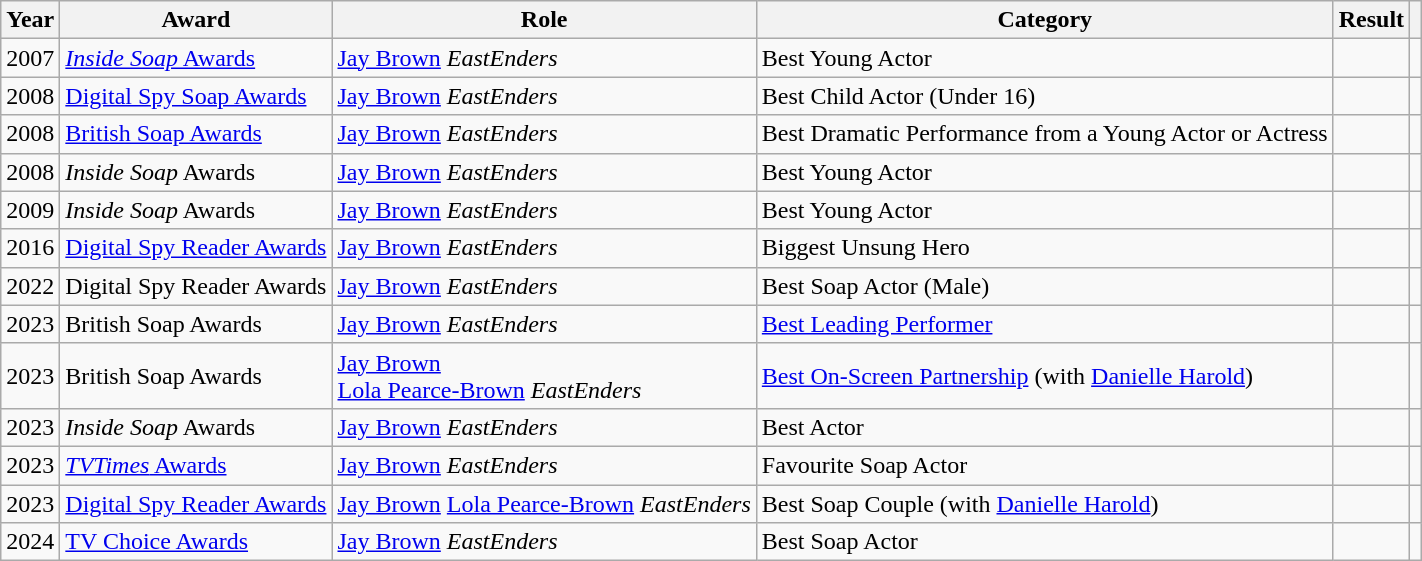<table class="wikitable sortable">
<tr>
<th>Year</th>
<th>Award</th>
<th>Role</th>
<th>Category</th>
<th>Result</th>
<th scope=col class=unsortable></th>
</tr>
<tr>
<td>2007</td>
<td><a href='#'><em>Inside Soap</em> Awards</a></td>
<td><a href='#'>Jay Brown</a> <em>EastEnders</em></td>
<td>Best Young Actor</td>
<td></td>
<td align="center"></td>
</tr>
<tr>
<td>2008</td>
<td><a href='#'>Digital Spy Soap Awards</a></td>
<td><a href='#'>Jay Brown</a> <em>EastEnders</em></td>
<td>Best Child Actor (Under 16)</td>
<td></td>
<td align="center"></td>
</tr>
<tr>
<td>2008</td>
<td><a href='#'>British Soap Awards</a></td>
<td><a href='#'>Jay Brown</a> <em>EastEnders</em></td>
<td>Best Dramatic Performance from a Young Actor or Actress</td>
<td></td>
<td align="center"></td>
</tr>
<tr>
<td>2008</td>
<td><em>Inside Soap</em> Awards</td>
<td><a href='#'>Jay Brown</a> <em>EastEnders</em></td>
<td>Best Young Actor</td>
<td></td>
<td align="center"></td>
</tr>
<tr>
<td>2009</td>
<td><em>Inside Soap</em> Awards</td>
<td><a href='#'>Jay Brown</a> <em>EastEnders</em></td>
<td>Best Young Actor</td>
<td></td>
<td align="center"></td>
</tr>
<tr>
<td>2016</td>
<td><a href='#'>Digital Spy Reader Awards</a></td>
<td><a href='#'>Jay Brown</a> <em>EastEnders</em></td>
<td>Biggest Unsung Hero</td>
<td></td>
<td align="center"></td>
</tr>
<tr>
<td>2022</td>
<td>Digital Spy Reader Awards</td>
<td><a href='#'>Jay Brown</a> <em>EastEnders</em></td>
<td>Best Soap Actor (Male)</td>
<td></td>
<td align="center"></td>
</tr>
<tr>
<td>2023</td>
<td>British Soap Awards</td>
<td><a href='#'>Jay Brown</a> <em>EastEnders</em></td>
<td><a href='#'>Best Leading Performer</a></td>
<td></td>
<td align="center"></td>
</tr>
<tr>
<td>2023</td>
<td>British Soap Awards</td>
<td><a href='#'>Jay Brown</a><br><a href='#'>Lola Pearce-Brown</a> <em>EastEnders</em></td>
<td><a href='#'>Best On-Screen Partnership</a> (with <a href='#'>Danielle Harold</a>)</td>
<td></td>
<td align="center"></td>
</tr>
<tr>
<td>2023</td>
<td><em>Inside Soap</em> Awards</td>
<td><a href='#'>Jay Brown</a> <em>EastEnders</em></td>
<td>Best Actor</td>
<td></td>
<td align="center"></td>
</tr>
<tr>
<td>2023</td>
<td><a href='#'><em>TVTimes</em> Awards</a></td>
<td><a href='#'>Jay Brown</a> <em>EastEnders</em></td>
<td>Favourite Soap Actor</td>
<td></td>
<td align="center"></td>
</tr>
<tr>
<td>2023</td>
<td><a href='#'>Digital Spy Reader Awards</a></td>
<td><a href='#'>Jay Brown</a> <a href='#'>Lola Pearce-Brown</a> <em>EastEnders</em></td>
<td>Best Soap Couple (with <a href='#'>Danielle Harold</a>)</td>
<td></td>
<td align="center"></td>
</tr>
<tr>
<td>2024</td>
<td><a href='#'>TV Choice Awards</a></td>
<td><a href='#'>Jay Brown</a> <em>EastEnders</em></td>
<td>Best Soap Actor</td>
<td></td>
<td></td>
</tr>
</table>
